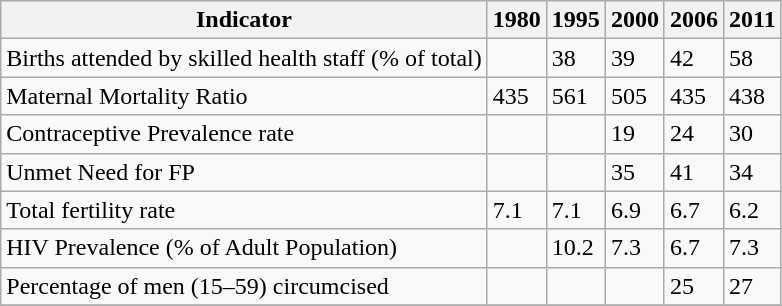<table class="wikitable">
<tr>
<th>Indicator</th>
<th>1980</th>
<th>1995</th>
<th>2000</th>
<th>2006</th>
<th>2011</th>
</tr>
<tr>
<td>Births attended by skilled health staff (% of total)</td>
<td></td>
<td>38</td>
<td>39</td>
<td>42</td>
<td>58</td>
</tr>
<tr>
<td>Maternal Mortality Ratio</td>
<td>435</td>
<td>561</td>
<td>505</td>
<td>435</td>
<td>438</td>
</tr>
<tr>
<td>Contraceptive Prevalence rate</td>
<td></td>
<td></td>
<td>19</td>
<td>24</td>
<td>30</td>
</tr>
<tr>
<td>Unmet Need for FP</td>
<td></td>
<td></td>
<td>35</td>
<td>41</td>
<td>34</td>
</tr>
<tr>
<td>Total fertility rate</td>
<td>7.1</td>
<td>7.1</td>
<td>6.9</td>
<td>6.7</td>
<td>6.2</td>
</tr>
<tr>
<td>HIV Prevalence (% of Adult Population)</td>
<td></td>
<td>10.2</td>
<td>7.3</td>
<td>6.7</td>
<td>7.3</td>
</tr>
<tr>
<td>Percentage of men (15–59) circumcised</td>
<td></td>
<td></td>
<td></td>
<td>25</td>
<td>27</td>
</tr>
<tr>
</tr>
</table>
